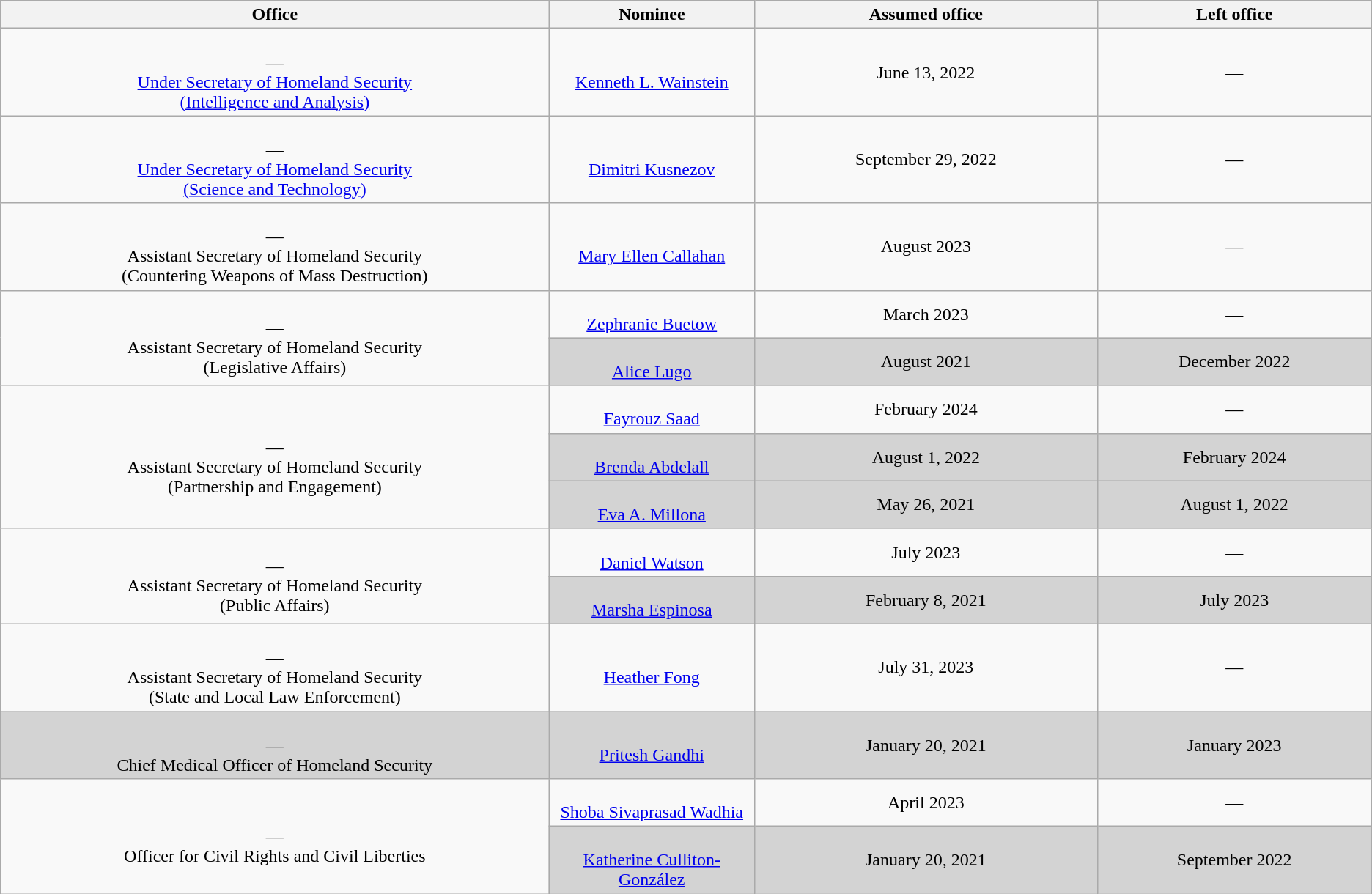<table class="wikitable sortable" style="text-align:center">
<tr>
<th style="width:40%;">Office</th>
<th style="width:15%;">Nominee</th>
<th style="width:25%;" data-sort-type="date">Assumed office</th>
<th style="width:20%;" data-sort-type="date">Left office</th>
</tr>
<tr>
<td><br>—<br><a href='#'>Under Secretary of Homeland Security<br>(Intelligence and Analysis)</a></td>
<td><br><a href='#'>Kenneth L. Wainstein</a></td>
<td>June 13, 2022<br></td>
<td>—</td>
</tr>
<tr>
<td><br>—<br><a href='#'>Under Secretary of Homeland Security<br>(Science and Technology)</a></td>
<td><br><a href='#'>Dimitri Kusnezov</a></td>
<td>September 29, 2022<br></td>
<td>—</td>
</tr>
<tr>
<td><br>—<br>Assistant Secretary of Homeland Security<br>(Countering Weapons of Mass Destruction)</td>
<td><br><a href='#'>Mary Ellen Callahan</a></td>
<td>August 2023</td>
<td>—</td>
</tr>
<tr>
<td rowspan=2><br>—<br>Assistant Secretary of Homeland Security<br>(Legislative Affairs)</td>
<td><br><a href='#'>Zephranie Buetow</a></td>
<td>March 2023</td>
<td>—</td>
</tr>
<tr style="background:lightgray;">
<td><br><a href='#'>Alice Lugo</a></td>
<td>August 2021</td>
<td>December 2022</td>
</tr>
<tr>
<td rowspan=3><br>—<br>Assistant Secretary of Homeland Security<br>(Partnership and Engagement)</td>
<td><br><a href='#'>Fayrouz Saad</a></td>
<td>February 2024</td>
<td>—</td>
</tr>
<tr style="background:lightgray;">
<td><br><a href='#'>Brenda Abdelall</a></td>
<td>August 1, 2022</td>
<td>February 2024</td>
</tr>
<tr style="background:lightgray;">
<td><br><a href='#'>Eva A. Millona</a></td>
<td>May 26, 2021</td>
<td>August 1, 2022</td>
</tr>
<tr>
<td rowspan=2><br>—<br>Assistant Secretary of Homeland Security<br>(Public Affairs)</td>
<td><br><a href='#'>Daniel Watson</a></td>
<td>July 2023</td>
<td>—</td>
</tr>
<tr style="background:lightgray;">
<td><br><a href='#'>Marsha Espinosa</a></td>
<td>February 8, 2021</td>
<td>July 2023</td>
</tr>
<tr>
<td><br>—<br>Assistant Secretary of Homeland Security<br>(State and Local Law Enforcement)</td>
<td><br><a href='#'>Heather Fong</a></td>
<td>July 31, 2023</td>
<td>—</td>
</tr>
<tr style="background:lightgray;">
<td><br>—<br>Chief Medical Officer of Homeland Security</td>
<td><br><a href='#'>Pritesh Gandhi</a></td>
<td>January 20, 2021</td>
<td>January 2023</td>
</tr>
<tr>
<td rowspan=2><br>—<br>Officer for Civil Rights and Civil Liberties</td>
<td><br><a href='#'>Shoba Sivaprasad Wadhia</a></td>
<td>April 2023</td>
<td>—</td>
</tr>
<tr style="background:lightgray;">
<td><br><a href='#'>Katherine Culliton-González</a></td>
<td>January 20, 2021</td>
<td>September 2022</td>
</tr>
</table>
